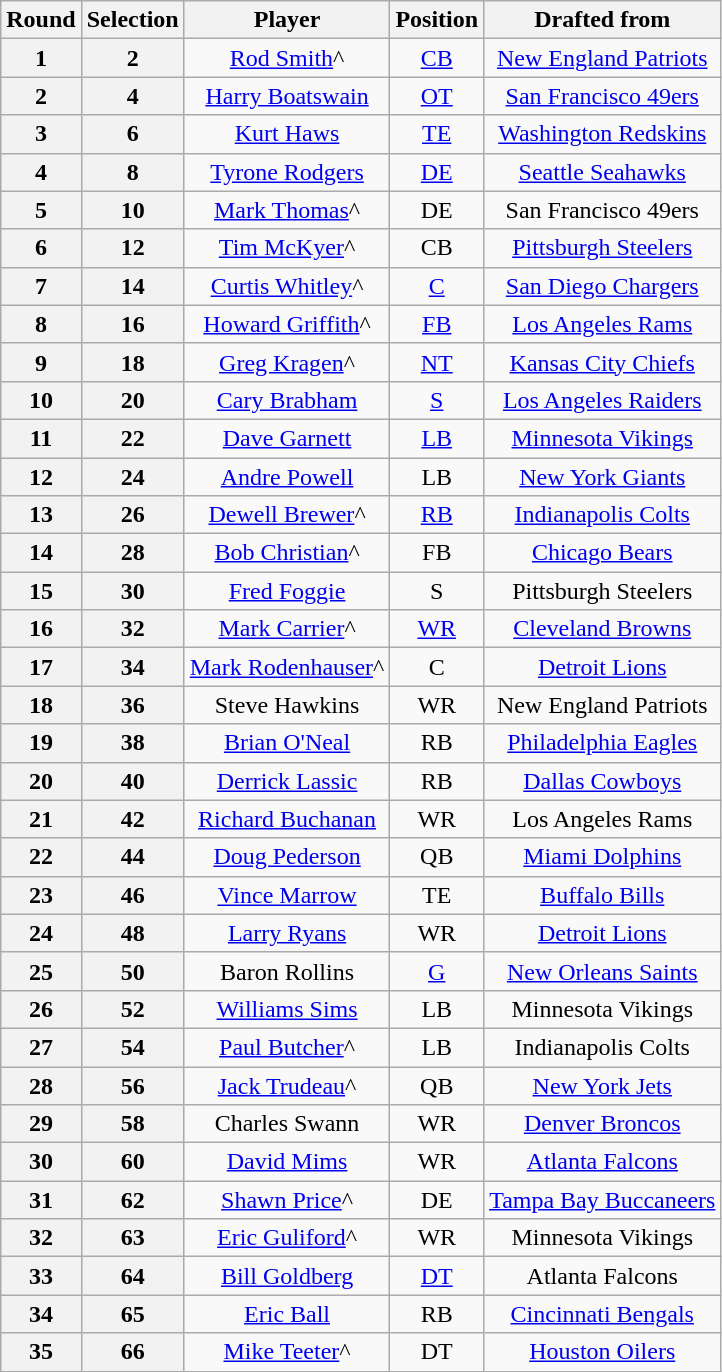<table class="wikitable" style="text-align:center">
<tr>
<th>Round</th>
<th>Selection</th>
<th>Player</th>
<th>Position</th>
<th>Drafted from</th>
</tr>
<tr>
<th>1</th>
<th>2</th>
<td><a href='#'>Rod Smith</a>^</td>
<td><a href='#'>CB</a></td>
<td><a href='#'>New England Patriots</a></td>
</tr>
<tr>
<th>2</th>
<th>4</th>
<td><a href='#'>Harry Boatswain</a></td>
<td><a href='#'>OT</a></td>
<td><a href='#'>San Francisco 49ers</a></td>
</tr>
<tr>
<th>3</th>
<th>6</th>
<td><a href='#'>Kurt Haws</a></td>
<td><a href='#'>TE</a></td>
<td><a href='#'>Washington Redskins</a></td>
</tr>
<tr>
<th>4</th>
<th>8</th>
<td><a href='#'>Tyrone Rodgers</a></td>
<td><a href='#'>DE</a></td>
<td><a href='#'>Seattle Seahawks</a></td>
</tr>
<tr>
<th>5</th>
<th>10</th>
<td><a href='#'>Mark Thomas</a>^</td>
<td>DE</td>
<td>San Francisco 49ers</td>
</tr>
<tr>
<th>6</th>
<th>12</th>
<td><a href='#'>Tim McKyer</a>^</td>
<td>CB</td>
<td><a href='#'>Pittsburgh Steelers</a></td>
</tr>
<tr>
<th>7</th>
<th>14</th>
<td><a href='#'>Curtis Whitley</a>^</td>
<td><a href='#'>C</a></td>
<td><a href='#'>San Diego Chargers</a></td>
</tr>
<tr>
<th>8</th>
<th>16</th>
<td><a href='#'>Howard Griffith</a>^</td>
<td><a href='#'>FB</a></td>
<td><a href='#'>Los Angeles Rams</a></td>
</tr>
<tr>
<th>9</th>
<th>18</th>
<td><a href='#'>Greg Kragen</a>^</td>
<td><a href='#'>NT</a></td>
<td><a href='#'>Kansas City Chiefs</a></td>
</tr>
<tr>
<th>10</th>
<th>20</th>
<td><a href='#'>Cary Brabham</a></td>
<td><a href='#'>S</a></td>
<td><a href='#'>Los Angeles Raiders</a></td>
</tr>
<tr>
<th>11</th>
<th>22</th>
<td><a href='#'>Dave Garnett</a></td>
<td><a href='#'>LB</a></td>
<td><a href='#'>Minnesota Vikings</a></td>
</tr>
<tr>
<th>12</th>
<th>24</th>
<td><a href='#'>Andre Powell</a></td>
<td>LB</td>
<td><a href='#'>New York Giants</a></td>
</tr>
<tr>
<th>13</th>
<th>26</th>
<td><a href='#'>Dewell Brewer</a>^</td>
<td><a href='#'>RB</a></td>
<td><a href='#'>Indianapolis Colts</a></td>
</tr>
<tr>
<th>14</th>
<th>28</th>
<td><a href='#'>Bob Christian</a>^</td>
<td>FB</td>
<td><a href='#'>Chicago Bears</a></td>
</tr>
<tr>
<th>15</th>
<th>30</th>
<td><a href='#'>Fred Foggie</a></td>
<td>S</td>
<td>Pittsburgh Steelers</td>
</tr>
<tr>
<th>16</th>
<th>32</th>
<td><a href='#'>Mark Carrier</a>^</td>
<td><a href='#'>WR</a></td>
<td><a href='#'>Cleveland Browns</a></td>
</tr>
<tr>
<th>17</th>
<th>34</th>
<td><a href='#'>Mark Rodenhauser</a>^</td>
<td>C</td>
<td><a href='#'>Detroit Lions</a></td>
</tr>
<tr>
<th>18</th>
<th>36</th>
<td>Steve Hawkins</td>
<td>WR</td>
<td>New England Patriots</td>
</tr>
<tr>
<th>19</th>
<th>38</th>
<td><a href='#'>Brian O'Neal</a></td>
<td>RB</td>
<td><a href='#'>Philadelphia Eagles</a></td>
</tr>
<tr>
<th>20</th>
<th>40</th>
<td><a href='#'>Derrick Lassic</a></td>
<td>RB</td>
<td><a href='#'>Dallas Cowboys</a></td>
</tr>
<tr>
<th>21</th>
<th>42</th>
<td><a href='#'>Richard Buchanan</a></td>
<td>WR</td>
<td>Los Angeles Rams</td>
</tr>
<tr>
<th>22</th>
<th>44</th>
<td><a href='#'>Doug Pederson</a></td>
<td>QB</td>
<td><a href='#'>Miami Dolphins</a></td>
</tr>
<tr>
<th>23</th>
<th>46</th>
<td><a href='#'>Vince Marrow</a></td>
<td>TE</td>
<td><a href='#'>Buffalo Bills</a></td>
</tr>
<tr>
<th>24</th>
<th>48</th>
<td><a href='#'>Larry Ryans</a></td>
<td>WR</td>
<td><a href='#'>Detroit Lions</a></td>
</tr>
<tr>
<th>25</th>
<th>50</th>
<td>Baron Rollins</td>
<td><a href='#'>G</a></td>
<td><a href='#'>New Orleans Saints</a></td>
</tr>
<tr>
<th>26</th>
<th>52</th>
<td><a href='#'>Williams Sims</a></td>
<td>LB</td>
<td>Minnesota Vikings</td>
</tr>
<tr>
<th>27</th>
<th>54</th>
<td><a href='#'>Paul Butcher</a>^</td>
<td>LB</td>
<td>Indianapolis Colts</td>
</tr>
<tr>
<th>28</th>
<th>56</th>
<td><a href='#'>Jack Trudeau</a>^</td>
<td>QB</td>
<td><a href='#'>New York Jets</a></td>
</tr>
<tr>
<th>29</th>
<th>58</th>
<td>Charles Swann</td>
<td>WR</td>
<td><a href='#'>Denver Broncos</a></td>
</tr>
<tr>
<th>30</th>
<th>60</th>
<td><a href='#'>David Mims</a></td>
<td>WR</td>
<td><a href='#'>Atlanta Falcons</a></td>
</tr>
<tr>
<th>31</th>
<th>62</th>
<td><a href='#'>Shawn Price</a>^</td>
<td>DE</td>
<td><a href='#'>Tampa Bay Buccaneers</a></td>
</tr>
<tr>
<th>32</th>
<th>63</th>
<td><a href='#'>Eric Guliford</a>^</td>
<td>WR</td>
<td>Minnesota Vikings</td>
</tr>
<tr>
<th>33</th>
<th>64</th>
<td><a href='#'>Bill Goldberg</a></td>
<td><a href='#'>DT</a></td>
<td>Atlanta Falcons</td>
</tr>
<tr>
<th>34</th>
<th>65</th>
<td><a href='#'>Eric Ball</a></td>
<td>RB</td>
<td><a href='#'>Cincinnati Bengals</a></td>
</tr>
<tr>
<th>35</th>
<th>66</th>
<td><a href='#'>Mike Teeter</a>^</td>
<td>DT</td>
<td><a href='#'>Houston Oilers</a></td>
</tr>
</table>
